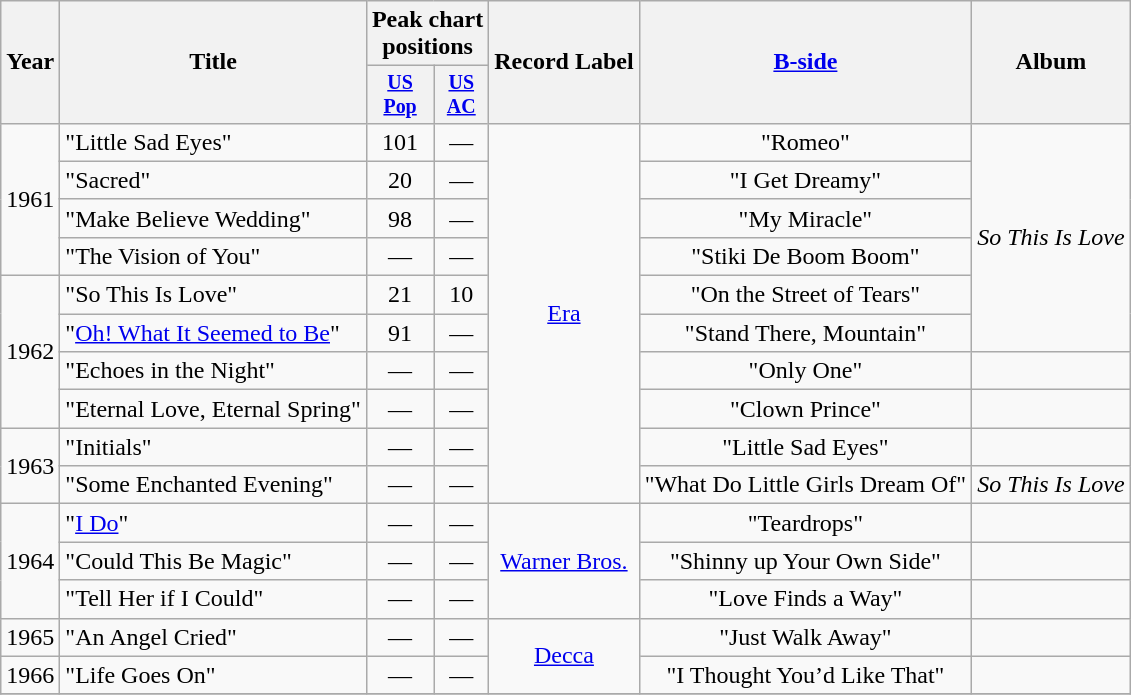<table class="wikitable" style=text-align:center;>
<tr>
<th rowspan="2">Year</th>
<th rowspan="2">Title</th>
<th colspan="2">Peak chart<br>positions</th>
<th rowspan="2">Record Label</th>
<th rowspan="2"><a href='#'>B-side</a></th>
<th rowspan="2">Album</th>
</tr>
<tr style="font-size:smaller;">
<th align=centre><a href='#'>US<br>Pop</a></th>
<th align=centre><a href='#'>US<br>AC</a></th>
</tr>
<tr>
<td rowspan="4">1961</td>
<td align=left>"Little Sad Eyes"</td>
<td>101</td>
<td>—</td>
<td rowspan="10"><a href='#'>Era</a></td>
<td rowspan="1">"Romeo"</td>
<td rowspan="6"><em>So This Is Love</em></td>
</tr>
<tr>
<td align=left>"Sacred"</td>
<td>20</td>
<td>—</td>
<td rowspan="1">"I Get Dreamy"</td>
</tr>
<tr>
<td align=left>"Make Believe Wedding"</td>
<td>98</td>
<td>—</td>
<td rowspan="1">"My Miracle"</td>
</tr>
<tr>
<td align=left>"The Vision of You"</td>
<td>—</td>
<td>—</td>
<td rowspan="1">"Stiki De Boom Boom"</td>
</tr>
<tr>
<td rowspan="4">1962</td>
<td align=left>"So This Is Love"</td>
<td>21</td>
<td>10</td>
<td rowspan="1">"On the Street of Tears"</td>
</tr>
<tr>
<td align=left>"<a href='#'>Oh! What It Seemed to Be</a>"</td>
<td>91</td>
<td>—</td>
<td rowspan="1">"Stand There, Mountain"</td>
</tr>
<tr>
<td align=left>"Echoes in the Night"</td>
<td>—</td>
<td>—</td>
<td rowspan="1">"Only One"</td>
<td rowspan="1"></td>
</tr>
<tr>
<td align=left>"Eternal Love, Eternal Spring"</td>
<td>—</td>
<td>—</td>
<td rowspan="1">"Clown Prince"</td>
<td rowspan="1"></td>
</tr>
<tr>
<td rowspan="2">1963</td>
<td align=left>"Initials"</td>
<td>—</td>
<td>—</td>
<td rowspan="1">"Little Sad Eyes"</td>
<td rowspan="1"></td>
</tr>
<tr>
<td align=left>"Some Enchanted Evening"</td>
<td>—</td>
<td>—</td>
<td rowspan="1">"What Do Little Girls Dream Of"</td>
<td rowspan="1"><em>So This Is Love</em></td>
</tr>
<tr>
<td rowspan="3">1964</td>
<td align=left>"<a href='#'>I Do</a>"</td>
<td>—</td>
<td>—</td>
<td rowspan="3"><a href='#'>Warner Bros.</a></td>
<td rowspan="1">"Teardrops"</td>
<td rowspan="1"></td>
</tr>
<tr>
<td align=left>"Could This Be Magic"</td>
<td>—</td>
<td>—</td>
<td rowspan="1">"Shinny up Your Own Side"</td>
<td rowspan="1"></td>
</tr>
<tr>
<td align=left>"Tell Her if I Could"</td>
<td>—</td>
<td>—</td>
<td rowspan="1">"Love Finds a Way"</td>
<td rowspan="1"></td>
</tr>
<tr>
<td rowspan="1">1965</td>
<td align=left>"An Angel Cried"</td>
<td>—</td>
<td>—</td>
<td rowspan="2"><a href='#'>Decca</a></td>
<td rowspan="1">"Just Walk Away"</td>
<td rowspan="1"></td>
</tr>
<tr>
<td rowspan="1">1966</td>
<td align=left>"Life Goes On"</td>
<td>—</td>
<td>—</td>
<td rowspan="1">"I Thought You’d Like That"</td>
<td rowspan="1"></td>
</tr>
<tr>
</tr>
</table>
